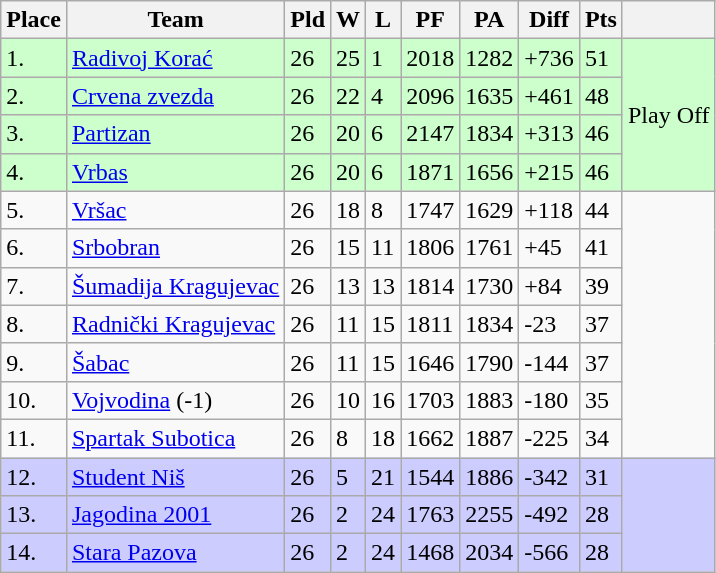<table class="wikitable">
<tr>
<th>Place</th>
<th>Team</th>
<th>Pld</th>
<th>W</th>
<th>L</th>
<th>PF</th>
<th>PA</th>
<th>Diff</th>
<th>Pts</th>
<th></th>
</tr>
<tr bgcolor=#ccffcc>
<td>1.</td>
<td><a href='#'>Radivoj Korać</a></td>
<td>26</td>
<td>25</td>
<td>1</td>
<td>2018</td>
<td>1282</td>
<td>+736</td>
<td>51</td>
<td rowspan="4">Play Off</td>
</tr>
<tr bgcolor=#ccffcc>
<td>2.</td>
<td><a href='#'>Crvena zvezda</a></td>
<td>26</td>
<td>22</td>
<td>4</td>
<td>2096</td>
<td>1635</td>
<td>+461</td>
<td>48</td>
</tr>
<tr bgcolor=#ccffcc>
<td>3.</td>
<td><a href='#'>Partizan</a></td>
<td>26</td>
<td>20</td>
<td>6</td>
<td>2147</td>
<td>1834</td>
<td>+313</td>
<td>46</td>
</tr>
<tr bgcolor=#ccffcc>
<td>4.</td>
<td><a href='#'>Vrbas</a></td>
<td>26</td>
<td>20</td>
<td>6</td>
<td>1871</td>
<td>1656</td>
<td>+215</td>
<td>46</td>
</tr>
<tr>
<td>5.</td>
<td><a href='#'>Vršac</a></td>
<td>26</td>
<td>18</td>
<td>8</td>
<td>1747</td>
<td>1629</td>
<td>+118</td>
<td>44</td>
<td rowspan="7"></td>
</tr>
<tr>
<td>6.</td>
<td><a href='#'>Srbobran</a></td>
<td>26</td>
<td>15</td>
<td>11</td>
<td>1806</td>
<td>1761</td>
<td>+45</td>
<td>41</td>
</tr>
<tr>
<td>7.</td>
<td><a href='#'>Šumadija Kragujevac</a></td>
<td>26</td>
<td>13</td>
<td>13</td>
<td>1814</td>
<td>1730</td>
<td>+84</td>
<td>39</td>
</tr>
<tr>
<td>8.</td>
<td><a href='#'>Radnički Kragujevac</a></td>
<td>26</td>
<td>11</td>
<td>15</td>
<td>1811</td>
<td>1834</td>
<td>-23</td>
<td>37</td>
</tr>
<tr>
<td>9.</td>
<td><a href='#'>Šabac</a></td>
<td>26</td>
<td>11</td>
<td>15</td>
<td>1646</td>
<td>1790</td>
<td>-144</td>
<td>37</td>
</tr>
<tr>
<td>10.</td>
<td><a href='#'>Vojvodina</a> (-1)</td>
<td>26</td>
<td>10</td>
<td>16</td>
<td>1703</td>
<td>1883</td>
<td>-180</td>
<td>35</td>
</tr>
<tr>
<td>11.</td>
<td><a href='#'>Spartak Subotica</a></td>
<td>26</td>
<td>8</td>
<td>18</td>
<td>1662</td>
<td>1887</td>
<td>-225</td>
<td>34</td>
</tr>
<tr style="background:#CCCCFF;">
<td>12.</td>
<td><a href='#'>Student Niš</a></td>
<td>26</td>
<td>5</td>
<td>21</td>
<td>1544</td>
<td>1886</td>
<td>-342</td>
<td>31</td>
<td rowspan="3"></td>
</tr>
<tr style="background:#CCCCFF;">
<td>13.</td>
<td><a href='#'>Jagodina 2001</a></td>
<td>26</td>
<td>2</td>
<td>24</td>
<td>1763</td>
<td>2255</td>
<td>-492</td>
<td>28</td>
</tr>
<tr style="background:#CCCCFF;">
<td>14.</td>
<td><a href='#'>Stara Pazova</a></td>
<td>26</td>
<td>2</td>
<td>24</td>
<td>1468</td>
<td>2034</td>
<td>-566</td>
<td>28</td>
</tr>
</table>
